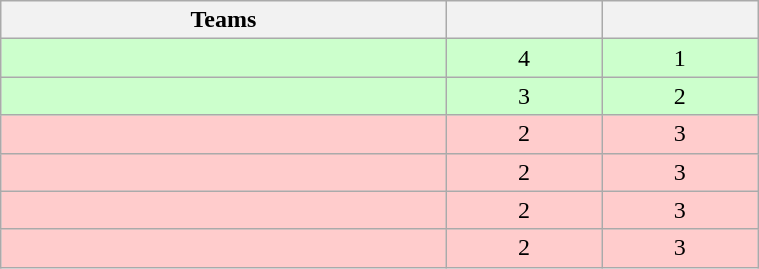<table class="wikitable" width="40%" style="text-align:center;">
<tr>
<th width="20%">Teams</th>
<th width="7%"></th>
<th width="7%"></th>
</tr>
<tr bgcolor="#cfc">
<td align=left></td>
<td>4</td>
<td>1</td>
</tr>
<tr bgcolor="#cfc">
<td align=left></td>
<td>3</td>
<td>2</td>
</tr>
<tr bgcolor="#fcc">
<td align=left></td>
<td>2</td>
<td>3</td>
</tr>
<tr bgcolor="#fcc">
<td align=left></td>
<td>2</td>
<td>3</td>
</tr>
<tr bgcolor="#fcc">
<td align=left></td>
<td>2</td>
<td>3</td>
</tr>
<tr bgcolor="#fcc">
<td align=left></td>
<td>2</td>
<td>3</td>
</tr>
</table>
